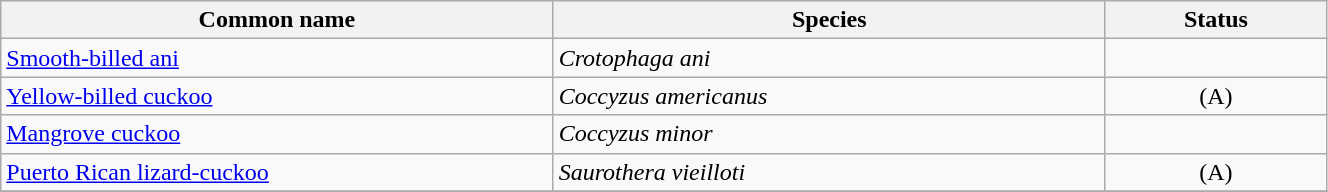<table width=70% class="wikitable">
<tr>
<th width=20%>Common name</th>
<th width=20%>Species</th>
<th width=8%>Status</th>
</tr>
<tr>
<td><a href='#'>Smooth-billed ani</a></td>
<td><em>Crotophaga ani</em></td>
<td align=center></td>
</tr>
<tr>
<td><a href='#'>Yellow-billed cuckoo</a></td>
<td><em>Coccyzus americanus</em></td>
<td align=center>(A)</td>
</tr>
<tr>
<td><a href='#'>Mangrove cuckoo</a></td>
<td><em>Coccyzus minor</em></td>
<td align=center></td>
</tr>
<tr>
<td><a href='#'>Puerto Rican lizard-cuckoo</a></td>
<td><em>Saurothera vieilloti</em></td>
<td align=center>(A)</td>
</tr>
<tr>
</tr>
</table>
